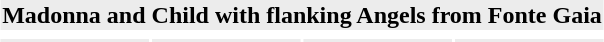<table align=center>
<tr>
<th colspan="4" style="background:#ECECEC; "><strong>Madonna and Child with flanking Angels from Fonte Gaia</strong></th>
</tr>
<tr>
<td></td>
<td></td>
<td></td>
<td></td>
</tr>
<tr>
<td style="background:#ECECEC; "></td>
<td style="background:#ECECEC; "></td>
<td style="background:#ECECEC; "></td>
<td style="background:#ECECEC; "></td>
</tr>
</table>
